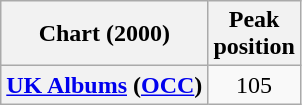<table class="wikitable plainrowheaders">
<tr>
<th scope="col">Chart (2000)</th>
<th scope="col">Peak<br>position</th>
</tr>
<tr>
<th scope="row"><a href='#'>UK Albums</a> (<a href='#'>OCC</a>)</th>
<td style="text-align:center;">105</td>
</tr>
</table>
